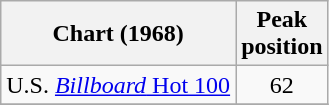<table class="wikitable">
<tr>
<th>Chart (1968)</th>
<th>Peak<br>position</th>
</tr>
<tr>
<td>U.S. <a href='#'><em>Billboard</em> Hot 100</a></td>
<td align="center">62</td>
</tr>
<tr>
</tr>
</table>
